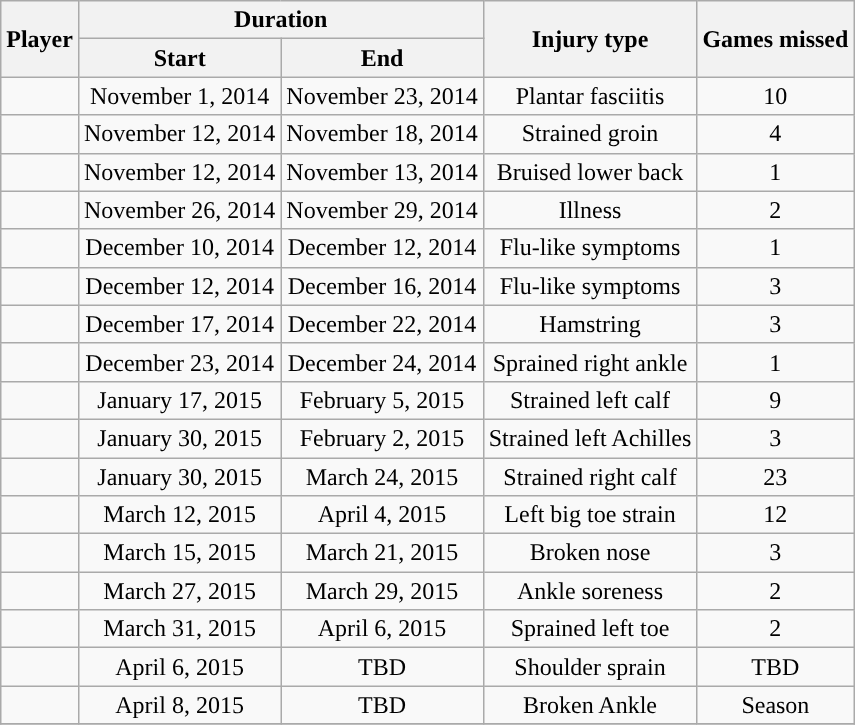<table class="wikitable sortable collapsible" style="text-align:center;">
<tr>
<th rowspan="2">Player</th>
<th colspan="2">Duration</th>
<th rowspan="2">Injury type</th>
<th rowspan="2">Games missed</th>
</tr>
<tr>
<th>Start</th>
<th>End</th>
</tr>
<tr>
<td></td>
<td>November 1, 2014</td>
<td>November 23, 2014</td>
<td>Plantar fasciitis</td>
<td>10</td>
</tr>
<tr>
<td></td>
<td>November 12, 2014</td>
<td>November 18, 2014</td>
<td>Strained groin</td>
<td>4</td>
</tr>
<tr>
<td></td>
<td>November 12, 2014</td>
<td>November 13, 2014</td>
<td>Bruised lower back</td>
<td>1</td>
</tr>
<tr>
<td></td>
<td>November 26, 2014</td>
<td>November 29, 2014</td>
<td>Illness</td>
<td>2</td>
</tr>
<tr>
<td></td>
<td>December 10, 2014</td>
<td>December 12, 2014</td>
<td>Flu-like symptoms</td>
<td>1</td>
</tr>
<tr>
<td></td>
<td>December 12, 2014</td>
<td>December 16, 2014</td>
<td>Flu-like symptoms</td>
<td>3</td>
</tr>
<tr>
<td></td>
<td>December 17, 2014</td>
<td>December 22, 2014</td>
<td>Hamstring</td>
<td>3</td>
</tr>
<tr>
<td></td>
<td>December 23, 2014</td>
<td>December 24, 2014</td>
<td>Sprained right ankle</td>
<td>1</td>
</tr>
<tr>
<td></td>
<td>January 17, 2015</td>
<td>February 5, 2015</td>
<td>Strained left calf</td>
<td>9</td>
</tr>
<tr>
<td></td>
<td>January 30, 2015</td>
<td>February 2, 2015</td>
<td>Strained left Achilles</td>
<td>3</td>
</tr>
<tr>
<td></td>
<td>January 30, 2015</td>
<td>March 24, 2015</td>
<td>Strained right calf</td>
<td>23</td>
</tr>
<tr>
<td></td>
<td>March 12, 2015</td>
<td>April 4, 2015</td>
<td>Left big toe strain</td>
<td>12</td>
</tr>
<tr>
<td></td>
<td>March 15, 2015</td>
<td>March 21, 2015</td>
<td>Broken nose</td>
<td>3</td>
</tr>
<tr>
<td></td>
<td>March 27, 2015</td>
<td>March 29, 2015</td>
<td>Ankle soreness</td>
<td>2</td>
</tr>
<tr>
<td></td>
<td>March 31, 2015</td>
<td>April 6, 2015</td>
<td>Sprained left toe</td>
<td>2</td>
</tr>
<tr>
<td></td>
<td>April 6, 2015</td>
<td>TBD</td>
<td>Shoulder sprain</td>
<td>TBD</td>
</tr>
<tr>
<td></td>
<td>April 8, 2015</td>
<td>TBD</td>
<td>Broken Ankle</td>
<td>Season</td>
</tr>
<tr>
</tr>
</table>
